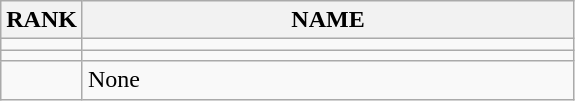<table class="wikitable">
<tr>
<th>RANK</th>
<th style="width: 20em">NAME</th>
</tr>
<tr>
<td align="center"></td>
<td></td>
</tr>
<tr>
<td align="center"></td>
<td></td>
</tr>
<tr>
<td align="center"></td>
<td>None</td>
</tr>
</table>
